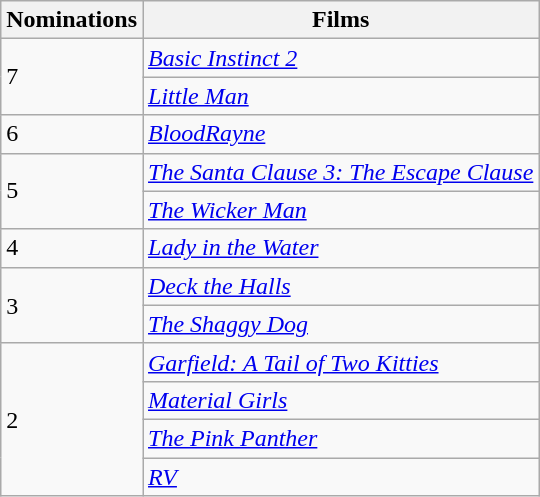<table class="wikitable">
<tr>
<th>Nominations</th>
<th>Films</th>
</tr>
<tr>
<td rowspan="2">7</td>
<td><em><a href='#'>Basic Instinct 2</a></em></td>
</tr>
<tr>
<td><a href='#'><em>Little Man</em></a></td>
</tr>
<tr>
<td>6</td>
<td><a href='#'><em>BloodRayne</em></a></td>
</tr>
<tr>
<td rowspan="2">5</td>
<td><em><a href='#'>The Santa Clause 3: The Escape Clause</a></em></td>
</tr>
<tr>
<td><a href='#'><em>The Wicker Man</em></a></td>
</tr>
<tr>
<td>4</td>
<td><em><a href='#'>Lady in the Water</a></em></td>
</tr>
<tr>
<td rowspan="2">3</td>
<td><a href='#'><em>Deck the Halls</em></a></td>
</tr>
<tr>
<td><a href='#'><em>The Shaggy Dog</em></a></td>
</tr>
<tr>
<td rowspan="4">2</td>
<td><em><a href='#'>Garfield: A Tail of Two Kitties</a></em></td>
</tr>
<tr>
<td><em><a href='#'>Material Girls</a></em></td>
</tr>
<tr>
<td><a href='#'><em>The Pink Panther</em></a></td>
</tr>
<tr>
<td><a href='#'><em>RV</em></a></td>
</tr>
</table>
